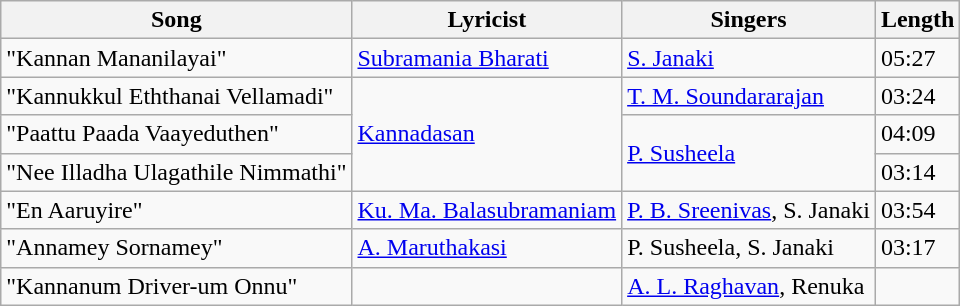<table class="wikitable">
<tr>
<th>Song</th>
<th>Lyricist</th>
<th>Singers</th>
<th>Length</th>
</tr>
<tr>
<td>"Kannan Mananilayai"</td>
<td><a href='#'>Subramania Bharati</a></td>
<td><a href='#'>S. Janaki</a></td>
<td>05:27</td>
</tr>
<tr>
<td>"Kannukkul Eththanai Vellamadi"</td>
<td rowspan="3"><a href='#'>Kannadasan</a></td>
<td><a href='#'>T. M. Soundararajan</a></td>
<td>03:24</td>
</tr>
<tr>
<td>"Paattu Paada Vaayeduthen"</td>
<td rowspan=2><a href='#'>P. Susheela</a></td>
<td>04:09</td>
</tr>
<tr>
<td>"Nee Illadha Ulagathile Nimmathi"</td>
<td>03:14</td>
</tr>
<tr>
<td>"En Aaruyire"</td>
<td><a href='#'>Ku. Ma. Balasubramaniam</a></td>
<td><a href='#'>P. B. Sreenivas</a>, S. Janaki</td>
<td>03:54</td>
</tr>
<tr>
<td>"Annamey Sornamey"</td>
<td><a href='#'>A. Maruthakasi</a></td>
<td>P. Susheela, S. Janaki</td>
<td>03:17</td>
</tr>
<tr>
<td>"Kannanum Driver-um Onnu"</td>
<td></td>
<td><a href='#'>A. L. Raghavan</a>, Renuka</td>
<td></td>
</tr>
</table>
